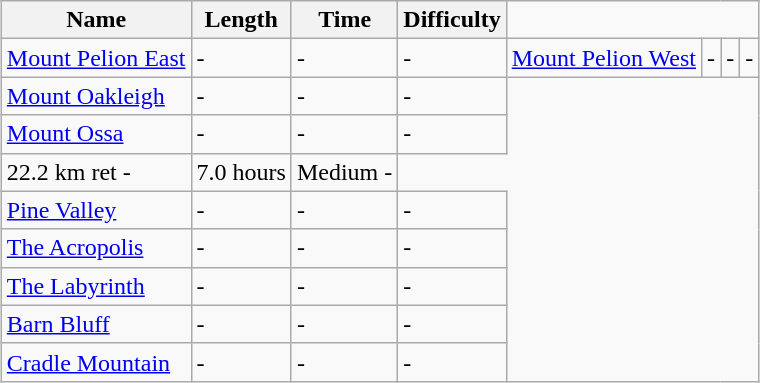<table class="wikitable" style="margin: 1em auto 1em auto">
<tr>
<th>Name</th>
<th>Length</th>
<th>Time</th>
<th>Difficulty</th>
</tr>
<tr>
<td><a href='#'>Mount Pelion East</a></td>
<td>-</td>
<td>-</td>
<td Hard>-</td>
<td><a href='#'>Mount Pelion West</a></td>
<td>-</td>
<td>-</td>
<td>-</td>
</tr>
<tr>
<td><a href='#'>Mount Oakleigh</a></td>
<td>-</td>
<td>-</td>
<td>-</td>
</tr>
<tr>
<td><a href='#'>Mount Ossa</a></td>
<td>-</td>
<td>-</td>
<td>-</td>
</tr>
<tr>
<td>22.2 km ret -</td>
<td>7.0 hours</td>
<td>Medium -</td>
</tr>
<tr>
<td><a href='#'>Pine Valley</a></td>
<td>-</td>
<td>-</td>
<td>-</td>
</tr>
<tr>
<td><a href='#'>The Acropolis</a></td>
<td>-</td>
<td>-</td>
<td>-</td>
</tr>
<tr>
<td><a href='#'>The Labyrinth</a></td>
<td>-</td>
<td>-</td>
<td>-</td>
</tr>
<tr>
<td><a href='#'>Barn Bluff</a></td>
<td>-</td>
<td>-</td>
<td>-</td>
</tr>
<tr>
<td><a href='#'>Cradle Mountain</a></td>
<td>-</td>
<td>-</td>
<td>-</td>
</tr>
</table>
